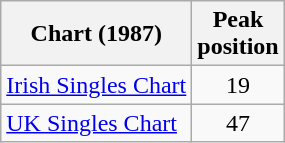<table class="wikitable">
<tr>
<th>Chart (1987)</th>
<th>Peak<br>position</th>
</tr>
<tr>
<td><a href='#'>Irish Singles Chart</a></td>
<td align="center">19</td>
</tr>
<tr>
<td><a href='#'>UK Singles Chart</a></td>
<td align="center">47</td>
</tr>
</table>
